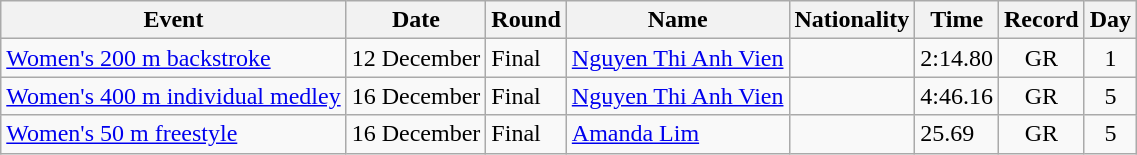<table class="wikitable sortable">
<tr>
<th>Event</th>
<th>Date</th>
<th>Round</th>
<th>Name</th>
<th>Nationality</th>
<th>Time</th>
<th>Record</th>
<th>Day</th>
</tr>
<tr>
<td><a href='#'>Women's 200 m backstroke</a></td>
<td>12 December</td>
<td>Final</td>
<td><a href='#'>Nguyen Thi Anh Vien</a></td>
<td align=left></td>
<td>2:14.80</td>
<td align=center>GR</td>
<td align=center>1</td>
</tr>
<tr>
<td><a href='#'>Women's 400 m individual medley</a></td>
<td>16 December</td>
<td>Final</td>
<td><a href='#'>Nguyen Thi Anh Vien</a></td>
<td align=left></td>
<td>4:46.16</td>
<td align=center>GR</td>
<td align=center>5</td>
</tr>
<tr>
<td><a href='#'>Women's 50 m freestyle</a></td>
<td>16 December</td>
<td>Final</td>
<td><a href='#'>Amanda Lim</a></td>
<td align=left></td>
<td>25.69</td>
<td align=center>GR</td>
<td align=center>5</td>
</tr>
</table>
